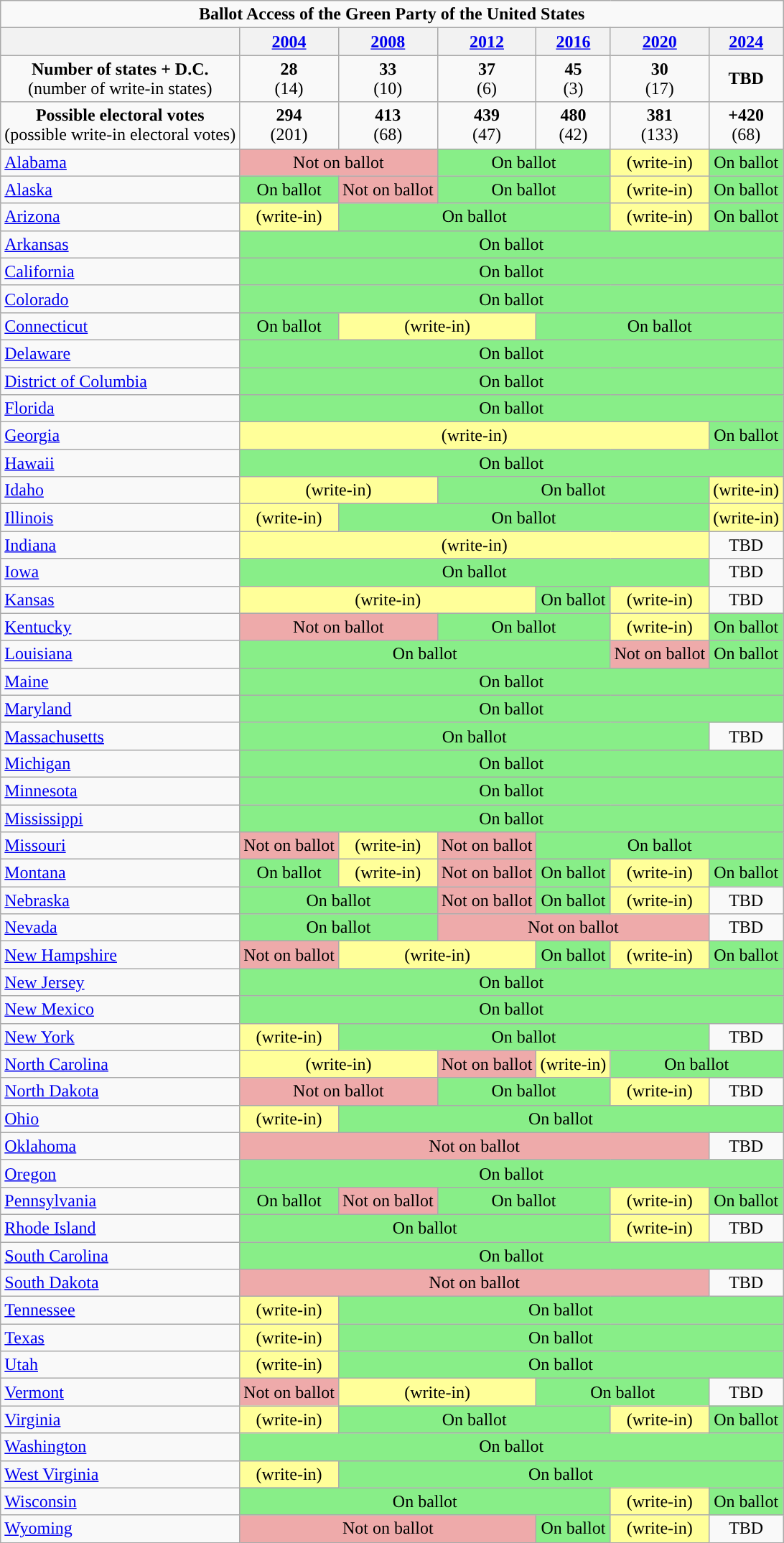<table class=wikitable>
<tr>
<td style="text-align:center;" colspan="7"><strong>Ballot Access of the Green Party of the United States</strong></td>
</tr>
<tr>
<th></th>
<th style="text-align:center;"><a href='#'>2004</a></th>
<th style="text-align:center;"><a href='#'>2008</a></th>
<th style="text-align:center;"><a href='#'>2012</a></th>
<th style="text-align:center;"><a href='#'>2016</a></th>
<th style="text-align:center;"><a href='#'>2020</a></th>
<th style="text-align:center;"><a href='#'>2024</a></th>
</tr>
<tr>
<td style="text-align:center;"><strong>Number of states + D.C.</strong><br>(number of write-in states)</td>
<td style="text-align:center;"><strong>28</strong><br>(14)</td>
<td style="text-align:center;"><strong>33</strong><br>(10)</td>
<td style="text-align:center;"><strong>37</strong><br>(6)</td>
<td style="text-align:center;"><strong>45</strong><br>(3)</td>
<td style="text-align:center;"><strong>30</strong><br>(17)</td>
<td style="text-align:center;"><strong>TBD</strong></td>
</tr>
<tr>
<td style="text-align:center;"><strong>Possible electoral votes</strong><br>(possible write-in electoral votes)</td>
<td style="text-align:center;"><strong>294</strong><br>(201)</td>
<td style="text-align:center;"><strong>413</strong><br>(68)</td>
<td style="text-align:center;"><strong>439</strong><br>(47)</td>
<td style="text-align:center;"><strong>480</strong><br>(42)</td>
<td style="text-align:center;"><strong>381</strong><br>(133)</td>
<td style="text-align:center;"><strong>+420</strong><br>(68)</td>
</tr>
<tr>
<td><a href='#'>Alabama</a></td>
<td style="text-align:center; background:#eaa;" colspan="2">Not on ballot</td>
<td style="text-align:center; background:#88ee88;" colspan="2">On ballot</td>
<td style="text-align:center; background:#ff9;">(write-in)</td>
<td style="text-align:center; background:#88ee88;">On ballot</td>
</tr>
<tr>
<td><a href='#'>Alaska</a></td>
<td style="text-align:center; background:#88ee88;">On ballot</td>
<td style="text-align:center; background:#eaa;">Not on ballot</td>
<td style="text-align:center; background:#88ee88;" colspan="2">On ballot</td>
<td style="text-align:center; background:#ff9;">(write-in)</td>
<td style="text-align:center; background:#88ee88;">On ballot</td>
</tr>
<tr>
<td><a href='#'>Arizona</a></td>
<td style="text-align:center; background:#ff9;">(write-in)</td>
<td style="text-align:center; background:#88ee88;" colspan="3">On ballot</td>
<td style="text-align:center; background:#ff9;">(write-in)</td>
<td style="text-align:center; background:#88ee88;">On ballot</td>
</tr>
<tr>
<td><a href='#'>Arkansas</a></td>
<td style="text-align:center; background:#88ee88;" colspan="6">On ballot</td>
</tr>
<tr>
<td><a href='#'>California</a></td>
<td style="text-align:center; background:#88ee88;" colspan="6">On ballot</td>
</tr>
<tr>
<td><a href='#'>Colorado</a></td>
<td style="text-align:center; background:#88ee88;" colspan="6">On ballot</td>
</tr>
<tr>
<td><a href='#'>Connecticut</a></td>
<td style="text-align:center; background:#88ee88;">On ballot</td>
<td style="text-align:center; background:#ff9;" colspan="2">(write-in)</td>
<td style="text-align:center; background:#88ee88;" colspan="3">On ballot</td>
</tr>
<tr>
<td><a href='#'>Delaware</a></td>
<td style="text-align:center; background:#88ee88;" colspan="6">On ballot</td>
</tr>
<tr>
<td><a href='#'>District of Columbia</a></td>
<td style="text-align:center; background:#88ee88;" colspan="6">On ballot</td>
</tr>
<tr>
<td><a href='#'>Florida</a></td>
<td style="text-align:center; background:#88ee88;" colspan="6">On ballot</td>
</tr>
<tr>
<td><a href='#'>Georgia</a></td>
<td style="text-align:center; background:#ff9;" colspan="5">(write-in)</td>
<td style="text-align:center; background:#88ee88;">On ballot</td>
</tr>
<tr>
<td><a href='#'>Hawaii</a></td>
<td style="text-align:center; background:#88ee88;" colspan="6">On ballot</td>
</tr>
<tr>
<td><a href='#'>Idaho</a></td>
<td style="text-align:center; background:#ff9;" colspan="2">(write-in)</td>
<td style="text-align:center; background:#88ee88;" colspan="3">On ballot</td>
<td style="text-align:center; background:#ff9;">(write-in)</td>
</tr>
<tr>
<td><a href='#'>Illinois</a></td>
<td style="text-align:center; background:#ff9;">(write-in)</td>
<td style="text-align:center; background:#88ee88;" colspan="4">On ballot</td>
<td style="text-align:center; background:#ff9;">(write-in)</td>
</tr>
<tr>
<td><a href='#'>Indiana</a></td>
<td style="text-align:center; background:#ff9;" colspan="5">(write-in)</td>
<td style="text-align:center;">TBD</td>
</tr>
<tr>
<td><a href='#'>Iowa</a></td>
<td style="text-align:center; background:#88ee88;" colspan="5">On ballot</td>
<td style="text-align:center;">TBD</td>
</tr>
<tr>
<td><a href='#'>Kansas</a></td>
<td style="text-align:center; background:#ff9;" colspan="3">(write-in)</td>
<td style="text-align:center; background:#88ee88;">On ballot</td>
<td style="text-align:center; background:#ff9;">(write-in)</td>
<td style="text-align:center;">TBD</td>
</tr>
<tr>
<td><a href='#'>Kentucky</a></td>
<td style="text-align:center; background:#eaa;" colspan="2">Not on ballot</td>
<td style="text-align:center; background:#88ee88;" colspan="2">On ballot</td>
<td style="text-align:center; background:#ff9;">(write-in)</td>
<td style="text-align:center; background:#88ee88;">On ballot</td>
</tr>
<tr>
<td><a href='#'>Louisiana</a></td>
<td style="text-align:center; background:#88ee88;" colspan="4">On ballot</td>
<td style="text-align:center; background:#eaa;">Not on ballot</td>
<td style="text-align:center; background:#88ee88;">On ballot</td>
</tr>
<tr>
<td><a href='#'>Maine</a></td>
<td style="text-align:center; background:#88ee88;" colspan="6">On ballot</td>
</tr>
<tr>
<td><a href='#'>Maryland</a></td>
<td style="text-align:center; background:#88ee88;" colspan="6">On ballot</td>
</tr>
<tr>
<td><a href='#'>Massachusetts</a></td>
<td style="text-align:center; background:#88ee88;" colspan="5">On ballot</td>
<td style="text-align:center;">TBD</td>
</tr>
<tr>
<td><a href='#'>Michigan</a></td>
<td style="text-align:center; background:#88ee88;" colspan="6">On ballot</td>
</tr>
<tr>
<td><a href='#'>Minnesota</a></td>
<td style="text-align:center; background:#88ee88;" colspan="6">On ballot</td>
</tr>
<tr>
<td><a href='#'>Mississippi</a></td>
<td style="text-align:center; background:#88ee88;" colspan="6">On ballot</td>
</tr>
<tr>
<td><a href='#'>Missouri</a></td>
<td style="text-align:center; background:#eaa;">Not on ballot</td>
<td style="text-align:center; background:#ff9;">(write-in)</td>
<td style="text-align:center; background:#eaa;">Not on ballot</td>
<td style="text-align:center; background:#88ee88;" colspan="3">On ballot</td>
</tr>
<tr>
<td><a href='#'>Montana</a></td>
<td style="text-align:center; background:#88ee88;">On ballot</td>
<td style="text-align:center; background:#ff9;">(write-in)</td>
<td style="text-align:center; background:#eaa;">Not on ballot</td>
<td style="text-align:center; background:#88ee88;">On ballot</td>
<td style="text-align:center; background:#ff9;">(write-in)</td>
<td style="text-align:center; background:#88ee88;">On ballot</td>
</tr>
<tr>
<td><a href='#'>Nebraska</a></td>
<td style="text-align:center; background:#88ee88;" colspan="2">On ballot</td>
<td style="text-align:center; background:#eaa;">Not on ballot</td>
<td style="text-align:center; background:#88ee88;">On ballot</td>
<td style="text-align:center; background:#ff9;">(write-in)</td>
<td style="text-align:center;">TBD</td>
</tr>
<tr>
<td><a href='#'>Nevada</a></td>
<td style="text-align:center; background:#88ee88;" colspan="2">On ballot</td>
<td style="text-align:center; background:#eaa;" colspan="3">Not on ballot</td>
<td style="text-align:center;">TBD</td>
</tr>
<tr>
<td><a href='#'>New Hampshire</a></td>
<td style="text-align:center; background:#eaa;">Not on ballot</td>
<td style="text-align:center; background:#ff9;" colspan="2">(write-in)</td>
<td style="text-align:center; background:#88ee88;">On ballot</td>
<td style="text-align:center; background:#ff9;">(write-in)</td>
<td style="text-align:center; background:#88ee88;">On ballot</td>
</tr>
<tr>
<td><a href='#'>New Jersey</a></td>
<td style="text-align:center; background:#88ee88;" colspan="6">On ballot</td>
</tr>
<tr>
<td><a href='#'>New Mexico</a></td>
<td style="text-align:center; background:#88ee88;" colspan="6">On ballot</td>
</tr>
<tr>
<td><a href='#'>New York</a></td>
<td style="text-align:center; background:#ff9;">(write-in)</td>
<td style="text-align:center; background:#88ee88;" colspan="4">On ballot</td>
<td style="text-align:center;">TBD</td>
</tr>
<tr>
<td><a href='#'>North Carolina</a></td>
<td style="text-align:center; background:#ff9;" colspan="2">(write-in)</td>
<td style="text-align:center; background:#eaa;">Not on ballot</td>
<td style="text-align:center; background:#ff9;">(write-in)</td>
<td style="text-align:center; background:#88ee88;" colspan="2">On ballot</td>
</tr>
<tr>
<td><a href='#'>North Dakota</a></td>
<td style="text-align:center; background:#eaa;" colspan="2">Not on ballot</td>
<td style="text-align:center; background:#88ee88;" colspan="2">On ballot</td>
<td style="text-align:center; background:#ff9;">(write-in)</td>
<td style="text-align:center;">TBD</td>
</tr>
<tr>
<td><a href='#'>Ohio</a></td>
<td style="text-align:center; background:#ff9;">(write-in)</td>
<td style="text-align:center; background:#88ee88;" colspan="5">On ballot</td>
</tr>
<tr>
<td><a href='#'>Oklahoma</a></td>
<td style="text-align:center; background:#eaa;" colspan="5">Not on ballot</td>
<td style="text-align:center;">TBD</td>
</tr>
<tr>
<td><a href='#'>Oregon</a></td>
<td style="text-align:center; background:#88ee88;" colspan="6">On ballot</td>
</tr>
<tr>
<td><a href='#'>Pennsylvania</a></td>
<td style="text-align:center; background:#88ee88;">On ballot</td>
<td style="text-align:center; background:#eaa;">Not on ballot</td>
<td style="text-align:center; background:#88ee88;" colspan="2">On ballot</td>
<td style="text-align:center; background:#ff9;">(write-in)</td>
<td style="text-align:center; background:#88ee88;">On ballot</td>
</tr>
<tr>
<td><a href='#'>Rhode Island</a></td>
<td style="text-align:center; background:#88ee88;" colspan="4">On ballot</td>
<td style="text-align:center; background:#ff9;">(write-in)</td>
<td style="text-align:center;">TBD</td>
</tr>
<tr>
<td><a href='#'>South Carolina</a></td>
<td style="text-align:center; background:#88ee88;" colspan="6">On ballot</td>
</tr>
<tr>
<td><a href='#'>South Dakota</a></td>
<td style="text-align:center; background:#eaa;" colspan="5">Not on ballot</td>
<td style="text-align:center;">TBD</td>
</tr>
<tr>
<td><a href='#'>Tennessee</a></td>
<td style="text-align:center; background:#ff9;">(write-in)</td>
<td style="text-align:center; background:#88ee88;" colspan="5">On ballot</td>
</tr>
<tr>
<td><a href='#'>Texas</a></td>
<td style="text-align:center; background:#ff9;">(write-in)</td>
<td style="text-align:center; background:#88ee88;" colspan="5">On ballot</td>
</tr>
<tr>
<td><a href='#'>Utah</a></td>
<td style="text-align:center; background:#ff9;">(write-in)</td>
<td style="text-align:center; background:#88ee88;" colspan="5">On ballot</td>
</tr>
<tr>
<td><a href='#'>Vermont</a></td>
<td style="text-align:center; background:#eaa;">Not on ballot</td>
<td style="text-align:center; background:#ff9;" colspan="2">(write-in)</td>
<td style="text-align:center; background:#88ee88;" colspan="2">On ballot</td>
<td style="text-align:center;">TBD</td>
</tr>
<tr>
<td><a href='#'>Virginia</a></td>
<td style="text-align:center; background:#ff9;">(write-in)</td>
<td style="text-align:center; background:#88ee88;" colspan="3">On ballot</td>
<td style="text-align:center; background:#ff9;">(write-in)</td>
<td style="text-align:center; background:#88ee88;">On ballot</td>
</tr>
<tr>
<td><a href='#'>Washington</a></td>
<td style="text-align:center; background:#88ee88;" colspan="6">On ballot</td>
</tr>
<tr>
<td><a href='#'>West Virginia</a></td>
<td style="text-align:center; background:#ff9;">(write-in)</td>
<td style="text-align:center; background:#88ee88;" colspan="5">On ballot</td>
</tr>
<tr>
<td><a href='#'>Wisconsin</a></td>
<td style="text-align:center; background:#88ee88;" colspan="4">On ballot</td>
<td style="text-align:center; background:#ff9;">(write-in)</td>
<td style="text-align:center; background:#88ee88;">On ballot</td>
</tr>
<tr>
<td><a href='#'>Wyoming</a></td>
<td style="text-align:center; background:#eaa;" colspan="3">Not on ballot</td>
<td style="text-align:center; background:#88ee88;">On ballot</td>
<td style="text-align:center; background:#ff9;">(write-in)</td>
<td style="text-align:center;">TBD</td>
</tr>
</table>
